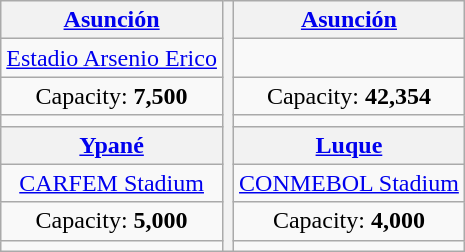<table class="wikitable" style="text-align:center">
<tr>
<th><a href='#'>Asunción</a></th>
<th rowspan=8></th>
<th><a href='#'>Asunción</a></th>
</tr>
<tr>
<td><a href='#'>Estadio Arsenio Erico</a></td>
<td></td>
</tr>
<tr>
<td>Capacity: <strong>7,500</strong></td>
<td>Capacity: <strong>42,354</strong></td>
</tr>
<tr>
<td></td>
<td></td>
</tr>
<tr>
<th><a href='#'>Ypané</a></th>
<th><a href='#'>Luque</a></th>
</tr>
<tr>
<td><a href='#'>CARFEM Stadium</a></td>
<td><a href='#'>CONMEBOL Stadium</a></td>
</tr>
<tr>
<td>Capacity: <strong>5,000</strong></td>
<td>Capacity: <strong>4,000</strong></td>
</tr>
<tr>
<td></td>
<td></td>
</tr>
</table>
